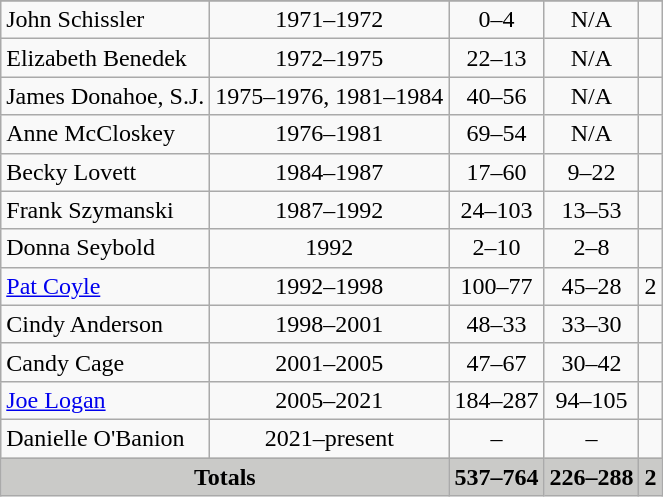<table class="wikitable" style="text-align:center">
<tr>
</tr>
<tr>
<td style="text-align:left">John Schissler</td>
<td>1971–1972</td>
<td>0–4</td>
<td>N/A</td>
<td></td>
</tr>
<tr>
<td style="text-align:left">Elizabeth Benedek</td>
<td>1972–1975</td>
<td>22–13</td>
<td>N/A</td>
<td></td>
</tr>
<tr>
<td style="text-align:left">James Donahoe, S.J.</td>
<td>1975–1976, 1981–1984</td>
<td>40–56</td>
<td>N/A</td>
<td></td>
</tr>
<tr>
<td style="text-align:left">Anne McCloskey</td>
<td>1976–1981</td>
<td>69–54</td>
<td>N/A</td>
<td></td>
</tr>
<tr>
<td style="text-align:left">Becky Lovett</td>
<td>1984–1987</td>
<td>17–60</td>
<td>9–22</td>
<td></td>
</tr>
<tr>
<td style="text-align:left">Frank Szymanski</td>
<td>1987–1992</td>
<td>24–103</td>
<td>13–53</td>
<td></td>
</tr>
<tr>
<td style="text-align:left">Donna Seybold</td>
<td>1992</td>
<td>2–10</td>
<td>2–8</td>
<td></td>
</tr>
<tr>
<td style="text-align:left"><a href='#'>Pat Coyle</a></td>
<td>1992–1998</td>
<td>100–77</td>
<td>45–28</td>
<td>2</td>
</tr>
<tr>
<td style="text-align:left">Cindy Anderson</td>
<td>1998–2001</td>
<td>48–33</td>
<td>33–30</td>
<td></td>
</tr>
<tr>
<td style="text-align:left">Candy Cage</td>
<td>2001–2005</td>
<td>47–67</td>
<td>30–42</td>
<td></td>
</tr>
<tr>
<td style="text-align:left"><a href='#'>Joe Logan</a></td>
<td>2005–2021</td>
<td>184–287</td>
<td>94–105</td>
<td></td>
</tr>
<tr>
<td style="text-align:left">Danielle O'Banion</td>
<td>2021–present</td>
<td>–</td>
<td>–</td>
<td></td>
</tr>
<tr style="text-align:center; background:#cacac8;">
<td colspan="2"><span><strong>Totals</strong></span></td>
<td><span><strong>537–764</strong></span></td>
<td><span><strong>226–288</strong></span></td>
<td><span><strong>2</strong></span></td>
</tr>
</table>
